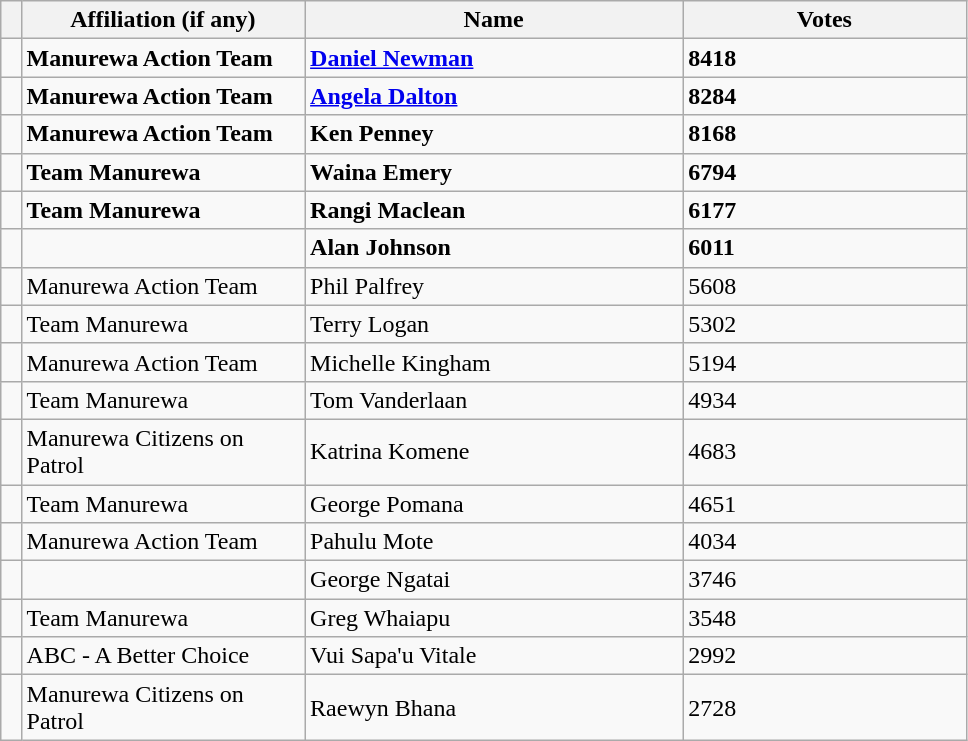<table class="wikitable" style="width:51%;">
<tr>
<th style="width:1%;"></th>
<th style="width:15%;">Affiliation (if any)</th>
<th style="width:20%;">Name</th>
<th style="width:15%;">Votes</th>
</tr>
<tr>
<td bgcolor=></td>
<td><strong>Manurewa Action Team </strong></td>
<td><strong><a href='#'>Daniel Newman</a></strong></td>
<td><strong>8418</strong></td>
</tr>
<tr>
<td bgcolor=></td>
<td><strong>Manurewa Action Team </strong></td>
<td><strong><a href='#'>Angela Dalton</a></strong></td>
<td><strong>8284</strong></td>
</tr>
<tr>
<td bgcolor=></td>
<td><strong>Manurewa Action Team </strong></td>
<td><strong>Ken Penney</strong></td>
<td><strong>8168</strong></td>
</tr>
<tr>
<td bgcolor=></td>
<td><strong>Team Manurewa</strong></td>
<td><strong>Waina Emery</strong></td>
<td><strong>6794</strong></td>
</tr>
<tr>
<td bgcolor=></td>
<td><strong>Team Manurewa</strong></td>
<td><strong>Rangi Maclean</strong></td>
<td><strong>6177</strong></td>
</tr>
<tr>
<td bgcolor=></td>
<td></td>
<td><strong>Alan Johnson</strong></td>
<td><strong>6011</strong></td>
</tr>
<tr>
<td bgcolor=></td>
<td>Manurewa Action Team</td>
<td>Phil Palfrey</td>
<td>5608</td>
</tr>
<tr>
<td bgcolor=></td>
<td>Team Manurewa</td>
<td>Terry Logan</td>
<td>5302</td>
</tr>
<tr>
<td bgcolor=></td>
<td>Manurewa Action Team</td>
<td>Michelle Kingham</td>
<td>5194</td>
</tr>
<tr>
<td bgcolor=></td>
<td>Team Manurewa</td>
<td>Tom Vanderlaan</td>
<td>4934</td>
</tr>
<tr>
<td bgcolor=></td>
<td>Manurewa Citizens on Patrol</td>
<td>Katrina Komene</td>
<td>4683</td>
</tr>
<tr>
<td bgcolor=></td>
<td>Team Manurewa</td>
<td>George Pomana</td>
<td>4651</td>
</tr>
<tr>
<td bgcolor=></td>
<td>Manurewa Action Team</td>
<td>Pahulu Mote</td>
<td>4034</td>
</tr>
<tr>
<td bgcolor=></td>
<td></td>
<td>George Ngatai</td>
<td>3746</td>
</tr>
<tr>
<td bgcolor=></td>
<td>Team Manurewa</td>
<td>Greg Whaiapu</td>
<td>3548</td>
</tr>
<tr>
<td bgcolor=></td>
<td>ABC - A Better Choice</td>
<td>Vui Sapa'u Vitale</td>
<td>2992</td>
</tr>
<tr>
<td bgcolor=></td>
<td>Manurewa Citizens on Patrol</td>
<td>Raewyn Bhana</td>
<td>2728</td>
</tr>
</table>
